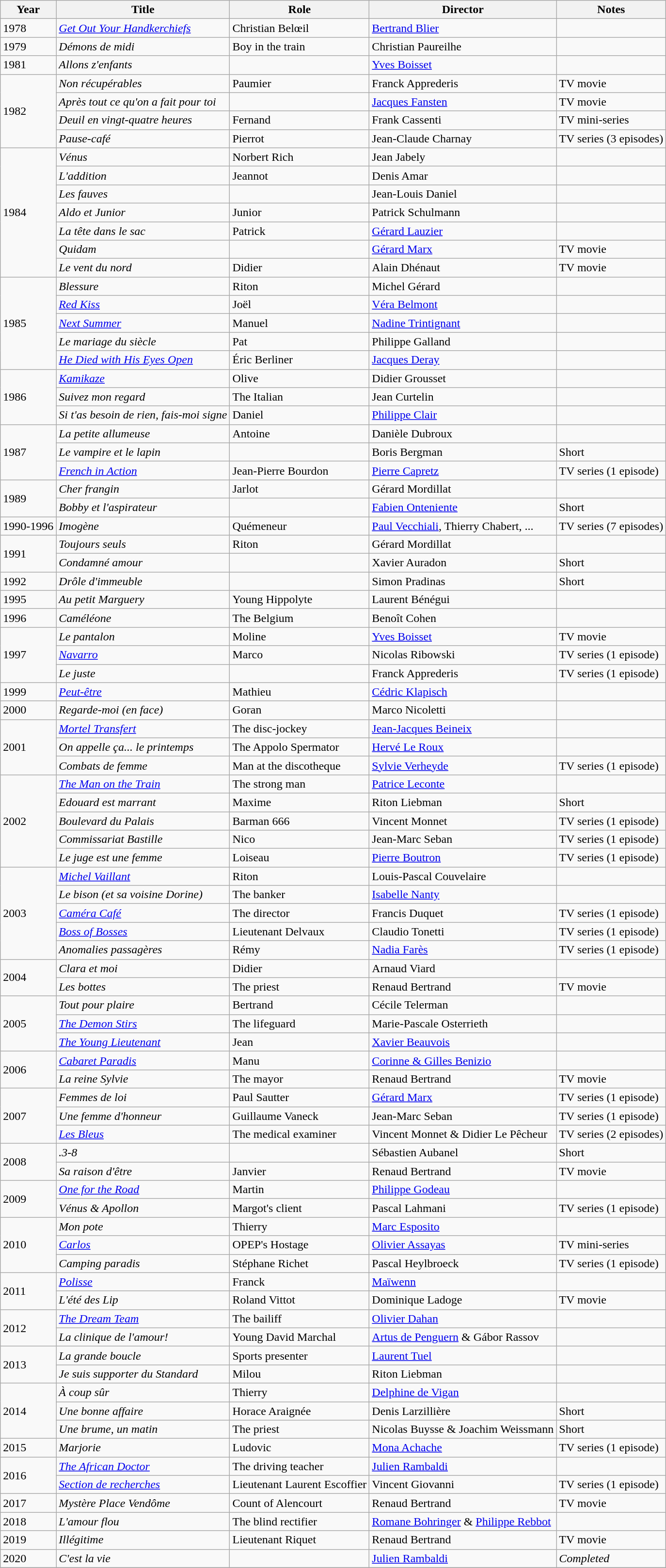<table class="wikitable">
<tr>
<th>Year</th>
<th>Title</th>
<th>Role</th>
<th>Director</th>
<th>Notes</th>
</tr>
<tr>
<td>1978</td>
<td><em><a href='#'>Get Out Your Handkerchiefs</a></em></td>
<td>Christian Belœil</td>
<td><a href='#'>Bertrand Blier</a></td>
<td></td>
</tr>
<tr>
<td>1979</td>
<td><em>Démons de midi</em></td>
<td>Boy in the train</td>
<td>Christian Paureilhe</td>
<td></td>
</tr>
<tr>
<td>1981</td>
<td><em>Allons z'enfants</em></td>
<td></td>
<td><a href='#'>Yves Boisset</a></td>
<td></td>
</tr>
<tr>
<td rowspan=4>1982</td>
<td><em>Non récupérables</em></td>
<td>Paumier</td>
<td>Franck Apprederis</td>
<td>TV movie</td>
</tr>
<tr>
<td><em>Après tout ce qu'on a fait pour toi</em></td>
<td></td>
<td><a href='#'>Jacques Fansten</a></td>
<td>TV movie</td>
</tr>
<tr>
<td><em>Deuil en vingt-quatre heures</em></td>
<td>Fernand</td>
<td>Frank Cassenti</td>
<td>TV mini-series</td>
</tr>
<tr>
<td><em>Pause-café</em></td>
<td>Pierrot</td>
<td>Jean-Claude Charnay</td>
<td>TV series (3 episodes)</td>
</tr>
<tr>
<td rowspan=7>1984</td>
<td><em>Vénus</em></td>
<td>Norbert Rich</td>
<td>Jean Jabely</td>
<td></td>
</tr>
<tr>
<td><em>L'addition</em></td>
<td>Jeannot</td>
<td>Denis Amar</td>
<td></td>
</tr>
<tr>
<td><em>Les fauves</em></td>
<td></td>
<td>Jean-Louis Daniel</td>
<td></td>
</tr>
<tr>
<td><em>Aldo et Junior</em></td>
<td>Junior</td>
<td>Patrick Schulmann</td>
<td></td>
</tr>
<tr>
<td><em>La tête dans le sac</em></td>
<td>Patrick</td>
<td><a href='#'>Gérard Lauzier</a></td>
<td></td>
</tr>
<tr>
<td><em>Quidam</em></td>
<td></td>
<td><a href='#'>Gérard Marx</a></td>
<td>TV movie</td>
</tr>
<tr>
<td><em>Le vent du nord</em></td>
<td>Didier</td>
<td>Alain Dhénaut</td>
<td>TV movie</td>
</tr>
<tr>
<td rowspan=5>1985</td>
<td><em>Blessure</em></td>
<td>Riton</td>
<td>Michel Gérard</td>
<td></td>
</tr>
<tr>
<td><em><a href='#'>Red Kiss</a></em></td>
<td>Joël</td>
<td><a href='#'>Véra Belmont</a></td>
<td></td>
</tr>
<tr>
<td><em><a href='#'>Next Summer</a></em></td>
<td>Manuel</td>
<td><a href='#'>Nadine Trintignant</a></td>
<td></td>
</tr>
<tr>
<td><em>Le mariage du siècle</em></td>
<td>Pat</td>
<td>Philippe Galland</td>
<td></td>
</tr>
<tr>
<td><em><a href='#'>He Died with His Eyes Open</a></em></td>
<td>Éric Berliner</td>
<td><a href='#'>Jacques Deray</a></td>
<td></td>
</tr>
<tr>
<td rowspan=3>1986</td>
<td><em><a href='#'>Kamikaze</a></em></td>
<td>Olive</td>
<td>Didier Grousset</td>
<td></td>
</tr>
<tr>
<td><em>Suivez mon regard</em></td>
<td>The Italian</td>
<td>Jean Curtelin</td>
<td></td>
</tr>
<tr>
<td><em>Si t'as besoin de rien, fais-moi signe</em></td>
<td>Daniel</td>
<td><a href='#'>Philippe Clair</a></td>
<td></td>
</tr>
<tr>
<td rowspan=3>1987</td>
<td><em>La petite allumeuse</em></td>
<td>Antoine</td>
<td>Danièle Dubroux</td>
<td></td>
</tr>
<tr>
<td><em>Le vampire et le lapin</em></td>
<td></td>
<td>Boris Bergman</td>
<td>Short</td>
</tr>
<tr>
<td><em><a href='#'>French in Action</a></em></td>
<td>Jean-Pierre Bourdon</td>
<td><a href='#'>Pierre Capretz</a></td>
<td>TV series (1 episode)</td>
</tr>
<tr>
<td rowspan=2>1989</td>
<td><em>Cher frangin</em></td>
<td>Jarlot</td>
<td>Gérard Mordillat</td>
<td></td>
</tr>
<tr>
<td><em>Bobby et l'aspirateur</em></td>
<td></td>
<td><a href='#'>Fabien Onteniente</a></td>
<td>Short</td>
</tr>
<tr>
<td>1990-1996</td>
<td><em>Imogène</em></td>
<td>Quémeneur</td>
<td><a href='#'>Paul Vecchiali</a>, Thierry Chabert, ...</td>
<td>TV series (7 episodes)</td>
</tr>
<tr>
<td rowspan=2>1991</td>
<td><em>Toujours seuls</em></td>
<td>Riton</td>
<td>Gérard Mordillat</td>
<td></td>
</tr>
<tr>
<td><em>Condamné amour</em></td>
<td></td>
<td>Xavier Auradon</td>
<td>Short</td>
</tr>
<tr>
<td>1992</td>
<td><em>Drôle d'immeuble</em></td>
<td></td>
<td>Simon Pradinas</td>
<td>Short</td>
</tr>
<tr>
<td>1995</td>
<td><em>Au petit Marguery</em></td>
<td>Young Hippolyte</td>
<td>Laurent Bénégui</td>
<td></td>
</tr>
<tr>
<td>1996</td>
<td><em>Caméléone</em></td>
<td>The Belgium</td>
<td>Benoît Cohen</td>
<td></td>
</tr>
<tr>
<td rowspan=3>1997</td>
<td><em>Le pantalon</em></td>
<td>Moline</td>
<td><a href='#'>Yves Boisset</a></td>
<td>TV movie</td>
</tr>
<tr>
<td><em><a href='#'>Navarro</a></em></td>
<td>Marco</td>
<td>Nicolas Ribowski</td>
<td>TV series (1 episode)</td>
</tr>
<tr>
<td><em>Le juste</em></td>
<td></td>
<td>Franck Apprederis</td>
<td>TV series (1 episode)</td>
</tr>
<tr>
<td>1999</td>
<td><em><a href='#'>Peut-être</a></em></td>
<td>Mathieu</td>
<td><a href='#'>Cédric Klapisch</a></td>
<td></td>
</tr>
<tr>
<td>2000</td>
<td><em>Regarde-moi (en face)</em></td>
<td>Goran</td>
<td>Marco Nicoletti</td>
<td></td>
</tr>
<tr>
<td rowspan=3>2001</td>
<td><em><a href='#'>Mortel Transfert</a></em></td>
<td>The disc-jockey</td>
<td><a href='#'>Jean-Jacques Beineix</a></td>
<td></td>
</tr>
<tr>
<td><em>On appelle ça... le printemps</em></td>
<td>The Appolo Spermator</td>
<td><a href='#'>Hervé Le Roux</a></td>
<td></td>
</tr>
<tr>
<td><em>Combats de femme</em></td>
<td>Man at the discotheque</td>
<td><a href='#'>Sylvie Verheyde</a></td>
<td>TV series (1 episode)</td>
</tr>
<tr>
<td rowspan=5>2002</td>
<td><em><a href='#'>The Man on the Train</a></em></td>
<td>The strong man</td>
<td><a href='#'>Patrice Leconte</a></td>
<td></td>
</tr>
<tr>
<td><em>Edouard est marrant</em></td>
<td>Maxime</td>
<td>Riton Liebman</td>
<td>Short</td>
</tr>
<tr>
<td><em>Boulevard du Palais</em></td>
<td>Barman 666</td>
<td>Vincent Monnet</td>
<td>TV series (1 episode)</td>
</tr>
<tr>
<td><em>Commissariat Bastille</em></td>
<td>Nico</td>
<td>Jean-Marc Seban</td>
<td>TV series (1 episode)</td>
</tr>
<tr>
<td><em>Le juge est une femme</em></td>
<td>Loiseau</td>
<td><a href='#'>Pierre Boutron</a></td>
<td>TV series (1 episode)</td>
</tr>
<tr>
<td rowspan=5>2003</td>
<td><em><a href='#'>Michel Vaillant</a></em></td>
<td>Riton</td>
<td>Louis-Pascal Couvelaire</td>
<td></td>
</tr>
<tr>
<td><em>Le bison (et sa voisine Dorine)</em></td>
<td>The banker</td>
<td><a href='#'>Isabelle Nanty</a></td>
<td></td>
</tr>
<tr>
<td><em><a href='#'>Caméra Café</a></em></td>
<td>The director</td>
<td>Francis Duquet</td>
<td>TV series (1 episode)</td>
</tr>
<tr>
<td><em><a href='#'>Boss of Bosses</a></em></td>
<td>Lieutenant Delvaux</td>
<td>Claudio Tonetti</td>
<td>TV series (1 episode)</td>
</tr>
<tr>
<td><em>Anomalies passagères</em></td>
<td>Rémy</td>
<td><a href='#'>Nadia Farès</a></td>
<td>TV series (1 episode)</td>
</tr>
<tr>
<td rowspan=2>2004</td>
<td><em>Clara et moi</em></td>
<td>Didier</td>
<td>Arnaud Viard</td>
<td></td>
</tr>
<tr>
<td><em>Les bottes</em></td>
<td>The priest</td>
<td>Renaud Bertrand</td>
<td>TV movie</td>
</tr>
<tr>
<td rowspan=3>2005</td>
<td><em>Tout pour plaire</em></td>
<td>Bertrand</td>
<td>Cécile Telerman</td>
<td></td>
</tr>
<tr>
<td><em><a href='#'>The Demon Stirs</a></em></td>
<td>The lifeguard</td>
<td>Marie-Pascale Osterrieth</td>
<td></td>
</tr>
<tr>
<td><em><a href='#'>The Young Lieutenant</a></em></td>
<td>Jean</td>
<td><a href='#'>Xavier Beauvois</a></td>
<td></td>
</tr>
<tr>
<td rowspan=2>2006</td>
<td><em><a href='#'>Cabaret Paradis</a></em></td>
<td>Manu</td>
<td><a href='#'>Corinne & Gilles Benizio</a></td>
<td></td>
</tr>
<tr>
<td><em>La reine Sylvie</em></td>
<td>The mayor</td>
<td>Renaud Bertrand</td>
<td>TV movie</td>
</tr>
<tr>
<td rowspan=3>2007</td>
<td><em>Femmes de loi</em></td>
<td>Paul Sautter</td>
<td><a href='#'>Gérard Marx</a></td>
<td>TV series (1 episode)</td>
</tr>
<tr>
<td><em>Une femme d'honneur</em></td>
<td>Guillaume Vaneck</td>
<td>Jean-Marc Seban</td>
<td>TV series (1 episode)</td>
</tr>
<tr>
<td><em><a href='#'>Les Bleus</a></em></td>
<td>The medical examiner</td>
<td>Vincent Monnet & Didier Le Pêcheur</td>
<td>TV series (2 episodes)</td>
</tr>
<tr>
<td rowspan=2>2008</td>
<td><em>.3-8</em></td>
<td></td>
<td>Sébastien Aubanel</td>
<td>Short</td>
</tr>
<tr>
<td><em>Sa raison d'être</em></td>
<td>Janvier</td>
<td>Renaud Bertrand</td>
<td>TV movie</td>
</tr>
<tr>
<td rowspan=2>2009</td>
<td><em><a href='#'>One for the Road</a></em></td>
<td>Martin</td>
<td><a href='#'>Philippe Godeau</a></td>
<td></td>
</tr>
<tr>
<td><em>Vénus & Apollon</em></td>
<td>Margot's client</td>
<td>Pascal Lahmani</td>
<td>TV series (1 episode)</td>
</tr>
<tr>
<td rowspan=3>2010</td>
<td><em>Mon pote</em></td>
<td>Thierry</td>
<td><a href='#'>Marc Esposito</a></td>
<td></td>
</tr>
<tr>
<td><em><a href='#'>Carlos</a></em></td>
<td>OPEP's Hostage</td>
<td><a href='#'>Olivier Assayas</a></td>
<td>TV mini-series</td>
</tr>
<tr>
<td><em>Camping paradis</em></td>
<td>Stéphane Richet</td>
<td>Pascal Heylbroeck</td>
<td>TV series (1 episode)</td>
</tr>
<tr>
<td rowspan=2>2011</td>
<td><em><a href='#'>Polisse</a></em></td>
<td>Franck</td>
<td><a href='#'>Maïwenn</a></td>
<td></td>
</tr>
<tr>
<td><em>L'été des Lip</em></td>
<td>Roland Vittot</td>
<td>Dominique Ladoge</td>
<td>TV movie</td>
</tr>
<tr>
<td rowspan=2>2012</td>
<td><em><a href='#'>The Dream Team</a></em></td>
<td>The bailiff</td>
<td><a href='#'>Olivier Dahan</a></td>
<td></td>
</tr>
<tr>
<td><em>La clinique de l'amour!</em></td>
<td>Young David Marchal</td>
<td><a href='#'>Artus de Penguern</a> & Gábor Rassov</td>
<td></td>
</tr>
<tr>
<td rowspan=2>2013</td>
<td><em>La grande boucle</em></td>
<td>Sports presenter</td>
<td><a href='#'>Laurent Tuel</a></td>
<td></td>
</tr>
<tr>
<td><em>Je suis supporter du Standard</em></td>
<td>Milou</td>
<td>Riton Liebman</td>
<td></td>
</tr>
<tr>
<td rowspan=3>2014</td>
<td><em>À coup sûr</em></td>
<td>Thierry</td>
<td><a href='#'>Delphine de Vigan</a></td>
<td></td>
</tr>
<tr>
<td><em>Une bonne affaire</em></td>
<td>Horace Araignée</td>
<td>Denis Larzillière</td>
<td>Short</td>
</tr>
<tr>
<td><em>Une brume, un matin</em></td>
<td>The priest</td>
<td>Nicolas Buysse & Joachim Weissmann</td>
<td>Short</td>
</tr>
<tr>
<td>2015</td>
<td><em>Marjorie</em></td>
<td>Ludovic</td>
<td><a href='#'>Mona Achache</a></td>
<td>TV series (1 episode)</td>
</tr>
<tr>
<td rowspan=2>2016</td>
<td><em><a href='#'>The African Doctor</a></em></td>
<td>The driving teacher</td>
<td><a href='#'>Julien Rambaldi</a></td>
<td></td>
</tr>
<tr>
<td><em><a href='#'>Section de recherches</a></em></td>
<td>Lieutenant Laurent Escoffier</td>
<td>Vincent Giovanni</td>
<td>TV series (1 episode)</td>
</tr>
<tr>
<td>2017</td>
<td><em>Mystère Place Vendôme</em></td>
<td>Count of Alencourt</td>
<td>Renaud Bertrand</td>
<td>TV movie</td>
</tr>
<tr>
<td>2018</td>
<td><em>L'amour flou</em></td>
<td>The blind rectifier</td>
<td><a href='#'>Romane Bohringer</a> & <a href='#'>Philippe Rebbot</a></td>
<td></td>
</tr>
<tr>
<td>2019</td>
<td><em>Illégitime</em></td>
<td>Lieutenant Riquet</td>
<td>Renaud Bertrand</td>
<td>TV movie</td>
</tr>
<tr>
<td>2020</td>
<td><em>C'est la vie</em></td>
<td></td>
<td><a href='#'>Julien Rambaldi</a></td>
<td><em>Completed</em></td>
</tr>
<tr>
</tr>
</table>
